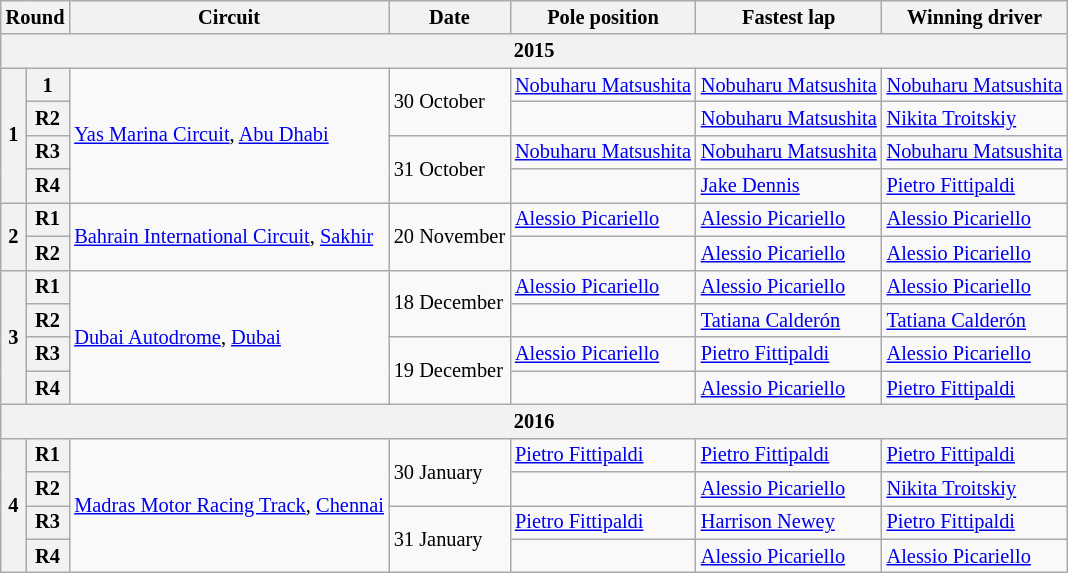<table class="wikitable" style="font-size: 85%">
<tr>
<th colspan=2>Round</th>
<th>Circuit</th>
<th>Date</th>
<th>Pole position</th>
<th>Fastest lap</th>
<th>Winning driver</th>
</tr>
<tr>
<th colspan=7>2015</th>
</tr>
<tr>
<th rowspan=4>1</th>
<th>1</th>
<td rowspan=4> <a href='#'>Yas Marina Circuit</a>, <a href='#'>Abu Dhabi</a></td>
<td rowspan=2>30 October</td>
<td> <a href='#'>Nobuharu Matsushita</a></td>
<td> <a href='#'>Nobuharu Matsushita</a></td>
<td> <a href='#'>Nobuharu Matsushita</a></td>
</tr>
<tr>
<th>R2</th>
<td></td>
<td> <a href='#'>Nobuharu Matsushita</a></td>
<td> <a href='#'>Nikita Troitskiy</a></td>
</tr>
<tr>
<th>R3</th>
<td rowspan=2>31 October</td>
<td> <a href='#'>Nobuharu Matsushita</a></td>
<td> <a href='#'>Nobuharu Matsushita</a></td>
<td> <a href='#'>Nobuharu Matsushita</a></td>
</tr>
<tr>
<th>R4</th>
<td></td>
<td> <a href='#'>Jake Dennis</a></td>
<td> <a href='#'>Pietro Fittipaldi</a></td>
</tr>
<tr>
<th rowspan=2>2</th>
<th>R1</th>
<td rowspan=2> <a href='#'>Bahrain International Circuit</a>, <a href='#'>Sakhir</a></td>
<td rowspan=2>20 November</td>
<td> <a href='#'>Alessio Picariello</a></td>
<td> <a href='#'>Alessio Picariello</a></td>
<td> <a href='#'>Alessio Picariello</a></td>
</tr>
<tr>
<th>R2</th>
<td></td>
<td> <a href='#'>Alessio Picariello</a></td>
<td> <a href='#'>Alessio Picariello</a></td>
</tr>
<tr>
<th rowspan=4>3</th>
<th>R1</th>
<td rowspan=4> <a href='#'>Dubai Autodrome</a>, <a href='#'>Dubai</a></td>
<td rowspan=2>18 December</td>
<td> <a href='#'>Alessio Picariello</a></td>
<td> <a href='#'>Alessio Picariello</a></td>
<td> <a href='#'>Alessio Picariello</a></td>
</tr>
<tr>
<th>R2</th>
<td></td>
<td> <a href='#'>Tatiana Calderón</a></td>
<td> <a href='#'>Tatiana Calderón</a></td>
</tr>
<tr>
<th>R3</th>
<td rowspan=2>19 December</td>
<td> <a href='#'>Alessio Picariello</a></td>
<td> <a href='#'>Pietro Fittipaldi</a></td>
<td> <a href='#'>Alessio Picariello</a></td>
</tr>
<tr>
<th>R4</th>
<td></td>
<td> <a href='#'>Alessio Picariello</a></td>
<td> <a href='#'>Pietro Fittipaldi</a></td>
</tr>
<tr>
<th colspan=7>2016</th>
</tr>
<tr>
<th rowspan=4>4</th>
<th>R1</th>
<td rowspan=4> <a href='#'>Madras Motor Racing Track</a>, <a href='#'>Chennai</a></td>
<td rowspan=2>30 January</td>
<td> <a href='#'>Pietro Fittipaldi</a></td>
<td> <a href='#'>Pietro Fittipaldi</a></td>
<td> <a href='#'>Pietro Fittipaldi</a></td>
</tr>
<tr>
<th>R2</th>
<td></td>
<td> <a href='#'>Alessio Picariello</a></td>
<td> <a href='#'>Nikita Troitskiy</a></td>
</tr>
<tr>
<th>R3</th>
<td rowspan=2>31 January</td>
<td> <a href='#'>Pietro Fittipaldi</a></td>
<td> <a href='#'>Harrison Newey</a></td>
<td> <a href='#'>Pietro Fittipaldi</a></td>
</tr>
<tr>
<th>R4</th>
<td></td>
<td> <a href='#'>Alessio Picariello</a></td>
<td> <a href='#'>Alessio Picariello</a></td>
</tr>
</table>
